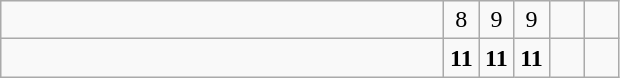<table class="wikitable">
<tr>
<td style="width:18em"></td>
<td align=center style="width:1em">8</td>
<td align=center style="width:1em">9</td>
<td align=center style="width:1em">9</td>
<td align=center style="width:1em"></td>
<td align=center style="width:1em"></td>
</tr>
<tr>
<td style="width:18em"></td>
<td align=center style="width:1em"><strong>11</strong></td>
<td align=center style="width:1em"><strong>11</strong></td>
<td align=center style="width:1em"><strong>11</strong></td>
<td align=center style="width:1em"></td>
<td align=center style="width:1em"></td>
</tr>
</table>
